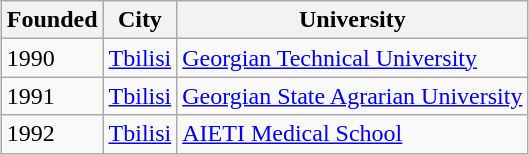<table class="wikitable sortable" style="margin:1px; border:1px solid #ccc;">
<tr style="text-align:left; vertical-align:top;" ">
<th>Founded</th>
<th>City</th>
<th>University</th>
</tr>
<tr>
<td>1990</td>
<td><a href='#'>Tbilisi</a></td>
<td><a href='#'>Georgian Technical University</a></td>
</tr>
<tr>
<td>1991</td>
<td><a href='#'>Tbilisi</a></td>
<td><a href='#'>Georgian State Agrarian University</a></td>
</tr>
<tr>
<td>1992</td>
<td><a href='#'>Tbilisi</a></td>
<td><a href='#'>AIETI Medical School</a></td>
</tr>
</table>
